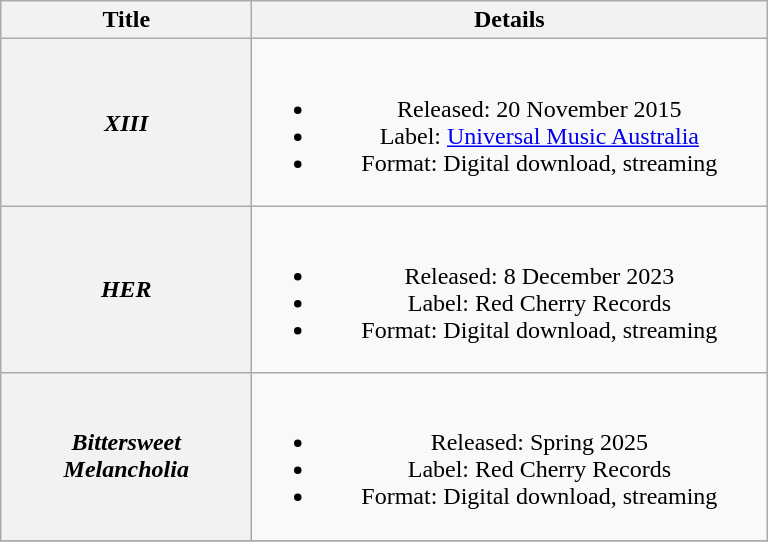<table class="wikitable plainrowheaders" style="text-align:center;">
<tr>
<th scope="col" style="width:10em;">Title</th>
<th scope="col" style="width:21em;">Details</th>
</tr>
<tr>
<th scope="row"><em>XIII</em></th>
<td><br><ul><li>Released: 20 November 2015</li><li>Label: <a href='#'>Universal Music Australia</a></li><li>Format: Digital download, streaming</li></ul></td>
</tr>
<tr>
<th scope="row"><em>HER</em></th>
<td><br><ul><li>Released: 8 December 2023</li><li>Label: Red Cherry Records</li><li>Format: Digital download, streaming</li></ul></td>
</tr>
<tr>
<th scope="row"><em>Bittersweet Melancholia</em></th>
<td><br><ul><li>Released: Spring 2025</li><li>Label: Red Cherry Records</li><li>Format: Digital download, streaming</li></ul></td>
</tr>
<tr>
</tr>
</table>
